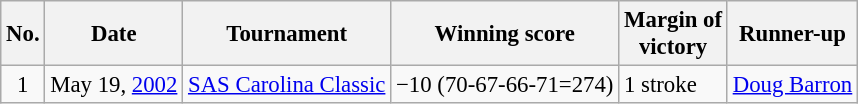<table class="wikitable" style="font-size:95%;">
<tr>
<th>No.</th>
<th>Date</th>
<th>Tournament</th>
<th>Winning score</th>
<th>Margin of<br>victory</th>
<th>Runner-up</th>
</tr>
<tr>
<td align=center>1</td>
<td align=right>May 19, <a href='#'>2002</a></td>
<td><a href='#'>SAS Carolina Classic</a></td>
<td>−10 (70-67-66-71=274)</td>
<td>1 stroke</td>
<td> <a href='#'>Doug Barron</a></td>
</tr>
</table>
